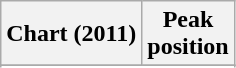<table class="wikitable sortable plainrowheaders">
<tr>
<th scope="col">Chart (2011)</th>
<th scope="col">Peak<br>position</th>
</tr>
<tr>
</tr>
<tr>
</tr>
</table>
